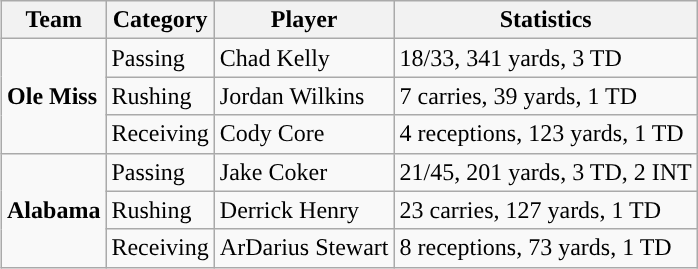<table class="wikitable" style="float: right;">
<tr>
<th>Team</th>
<th>Category</th>
<th>Player</th>
<th>Statistics</th>
</tr>
<tr>
<td rowspan=3><strong>Ole Miss</strong></td>
<td>Passing</td>
<td>Chad Kelly</td>
<td>18/33, 341 yards, 3 TD</td>
</tr>
<tr>
<td>Rushing</td>
<td>Jordan Wilkins</td>
<td>7 carries, 39 yards, 1 TD</td>
</tr>
<tr>
<td>Receiving</td>
<td>Cody Core</td>
<td>4 receptions, 123 yards, 1 TD</td>
</tr>
<tr>
<td rowspan=3><strong>Alabama</strong></td>
<td>Passing</td>
<td>Jake Coker</td>
<td>21/45, 201 yards, 3 TD, 2 INT</td>
</tr>
<tr>
<td>Rushing</td>
<td>Derrick Henry</td>
<td>23 carries, 127 yards, 1 TD</td>
</tr>
<tr>
<td>Receiving</td>
<td>ArDarius Stewart</td>
<td>8 receptions, 73 yards, 1 TD</td>
</tr>
</table>
